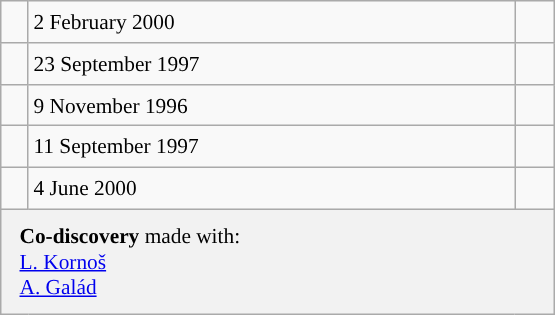<table class="wikitable" style="font-size: 89%; float: left; width: 26em; margin-right: 1em; height: 210px;">
<tr>
<td></td>
<td>2 February 2000</td>
<td> </td>
</tr>
<tr>
<td></td>
<td>23 September 1997</td>
<td> </td>
</tr>
<tr>
<td></td>
<td>9 November 1996</td>
<td> </td>
</tr>
<tr>
<td></td>
<td>11 September 1997</td>
<td> </td>
</tr>
<tr>
<td></td>
<td>4 June 2000</td>
<td> </td>
</tr>
<tr>
<th colspan=3 style="font-weight: normal; text-align: left; padding: 4px 12px;"><strong>Co-discovery</strong> made with:<br> <a href='#'>L. Kornoš</a><br> <a href='#'>A. Galád</a></th>
</tr>
</table>
